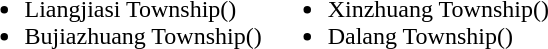<table>
<tr>
<td valign="top"><br><ul><li>Liangjiasi Township()</li><li>Bujiazhuang Township()</li></ul></td>
<td valign="top"><br><ul><li>Xinzhuang Township()</li><li>Dalang Township()</li></ul></td>
</tr>
</table>
